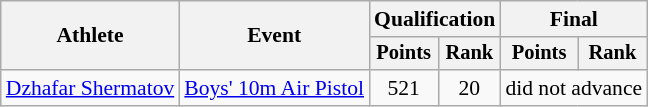<table class="wikitable" style="font-size:90%;">
<tr>
<th rowspan=2>Athlete</th>
<th rowspan=2>Event</th>
<th colspan=2>Qualification</th>
<th colspan=2>Final</th>
</tr>
<tr style="font-size:95%">
<th>Points</th>
<th>Rank</th>
<th>Points</th>
<th>Rank</th>
</tr>
<tr align=center>
<td align=left><a href='#'>Dzhafar Shermatov</a></td>
<td align=left><a href='#'>Boys' 10m Air Pistol</a></td>
<td>521</td>
<td>20</td>
<td colspan=2>did not advance</td>
</tr>
</table>
